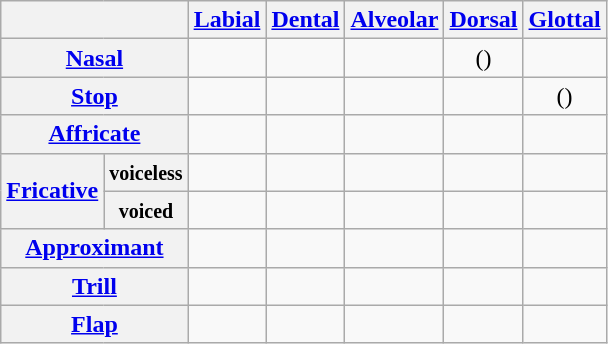<table class="wikitable" style="text-align:center">
<tr>
<th colspan="2"></th>
<th><a href='#'>Labial</a></th>
<th><a href='#'>Dental</a></th>
<th><a href='#'>Alveolar</a></th>
<th><a href='#'>Dorsal</a></th>
<th><a href='#'>Glottal</a></th>
</tr>
<tr>
<th colspan="2"><a href='#'>Nasal</a></th>
<td></td>
<td></td>
<td></td>
<td>()</td>
<td></td>
</tr>
<tr>
<th colspan="2"><a href='#'>Stop</a></th>
<td></td>
<td></td>
<td></td>
<td></td>
<td>()</td>
</tr>
<tr>
<th colspan="2"><a href='#'>Affricate</a></th>
<td></td>
<td></td>
<td></td>
<td></td>
<td></td>
</tr>
<tr>
<th rowspan="2"><a href='#'>Fricative</a></th>
<th><small>voiceless</small></th>
<td></td>
<td></td>
<td></td>
<td></td>
<td></td>
</tr>
<tr>
<th><small>voiced</small></th>
<td></td>
<td></td>
<td></td>
<td></td>
<td></td>
</tr>
<tr>
<th colspan="2"><a href='#'>Approximant</a></th>
<td></td>
<td></td>
<td></td>
<td></td>
<td></td>
</tr>
<tr>
<th colspan="2"><a href='#'>Trill</a></th>
<td></td>
<td></td>
<td></td>
<td></td>
<td></td>
</tr>
<tr>
<th colspan="2"><a href='#'>Flap</a></th>
<td></td>
<td></td>
<td></td>
<td></td>
<td></td>
</tr>
</table>
